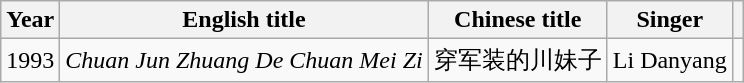<table class="wikitable sortable">
<tr>
<th>Year</th>
<th>English title</th>
<th>Chinese title</th>
<th>Singer</th>
<th class="unsortable"></th>
</tr>
<tr>
<td>1993</td>
<td><em>Chuan Jun Zhuang De Chuan Mei Zi</em></td>
<td>穿军装的川妹子</td>
<td>Li Danyang</td>
<td></td>
</tr>
</table>
